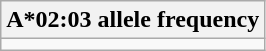<table class="wikitable collapsible collapsed">
<tr>
<th>A*02:03 allele frequency</th>
</tr>
<tr>
<td></td>
</tr>
</table>
